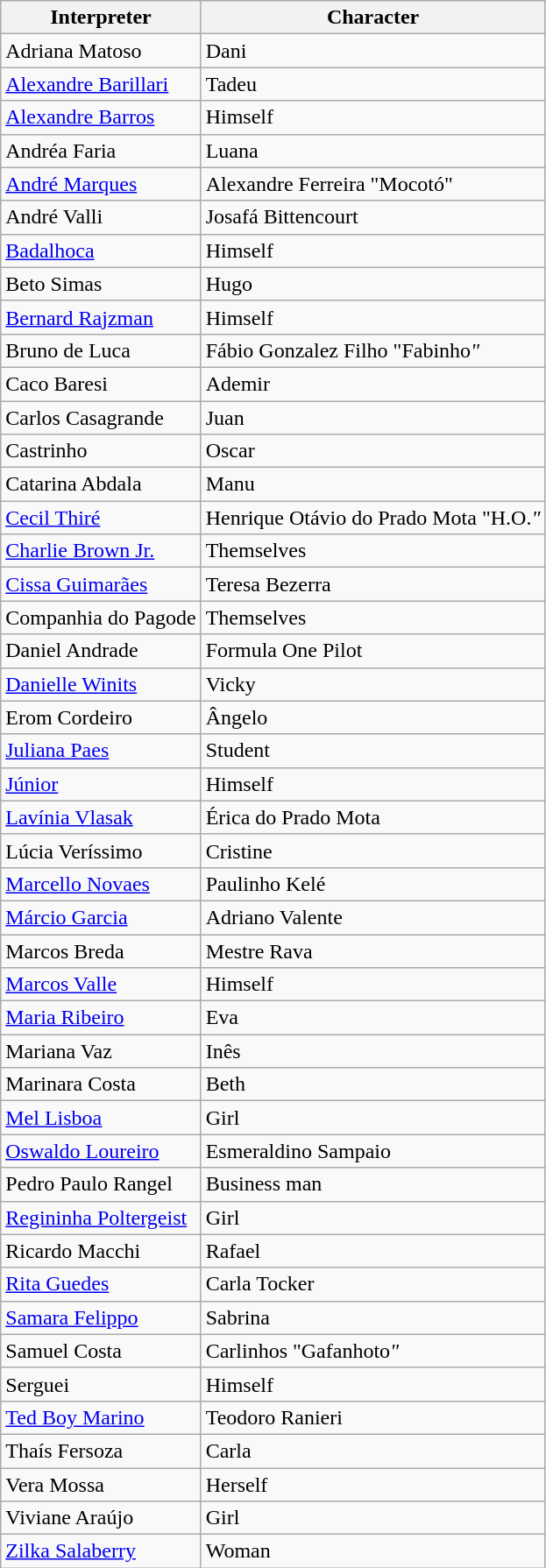<table class="wikitable">
<tr>
<th>Interpreter</th>
<th>Character</th>
</tr>
<tr>
<td>Adriana Matoso</td>
<td>Dani</td>
</tr>
<tr>
<td><a href='#'>Alexandre Barillari</a></td>
<td>Tadeu</td>
</tr>
<tr>
<td><a href='#'>Alexandre Barros</a></td>
<td>Himself</td>
</tr>
<tr>
<td>Andréa Faria</td>
<td>Luana</td>
</tr>
<tr>
<td><a href='#'>André Marques</a></td>
<td>Alexandre Ferreira "Mocotó"</td>
</tr>
<tr>
<td>André Valli</td>
<td>Josafá Bittencourt</td>
</tr>
<tr>
<td><a href='#'>Badalhoca</a></td>
<td>Himself</td>
</tr>
<tr>
<td>Beto Simas</td>
<td>Hugo</td>
</tr>
<tr>
<td><a href='#'>Bernard Rajzman</a></td>
<td>Himself</td>
</tr>
<tr>
<td>Bruno de Luca</td>
<td>Fábio Gonzalez Filho "Fabinho<em>"</em></td>
</tr>
<tr>
<td>Caco Baresi</td>
<td>Ademir</td>
</tr>
<tr>
<td>Carlos Casagrande</td>
<td>Juan</td>
</tr>
<tr>
<td>Castrinho</td>
<td>Oscar</td>
</tr>
<tr>
<td>Catarina Abdala</td>
<td>Manu</td>
</tr>
<tr>
<td><a href='#'>Cecil Thiré</a></td>
<td>Henrique Otávio do Prado Mota "H.O.<em>"</em></td>
</tr>
<tr>
<td><a href='#'>Charlie Brown Jr.</a></td>
<td>Themselves</td>
</tr>
<tr>
<td><a href='#'>Cissa Guimarães</a></td>
<td>Teresa Bezerra</td>
</tr>
<tr>
<td>Companhia do Pagode</td>
<td>Themselves</td>
</tr>
<tr>
<td>Daniel Andrade</td>
<td>Formula One Pilot</td>
</tr>
<tr>
<td><a href='#'>Danielle Winits</a></td>
<td>Vicky</td>
</tr>
<tr>
<td>Erom Cordeiro</td>
<td>Ângelo</td>
</tr>
<tr>
<td><a href='#'>Juliana Paes</a></td>
<td>Student</td>
</tr>
<tr>
<td><a href='#'>Júnior</a></td>
<td>Himself</td>
</tr>
<tr>
<td><a href='#'>Lavínia Vlasak</a></td>
<td>Érica do Prado Mota</td>
</tr>
<tr>
<td>Lúcia Veríssimo</td>
<td>Cristine</td>
</tr>
<tr>
<td><a href='#'>Marcello Novaes</a></td>
<td>Paulinho Kelé</td>
</tr>
<tr>
<td><a href='#'>Márcio Garcia</a></td>
<td>Adriano Valente</td>
</tr>
<tr>
<td>Marcos Breda</td>
<td>Mestre Rava</td>
</tr>
<tr>
<td><a href='#'>Marcos Valle</a></td>
<td>Himself</td>
</tr>
<tr>
<td><a href='#'>Maria Ribeiro</a></td>
<td>Eva</td>
</tr>
<tr>
<td>Mariana Vaz</td>
<td>Inês</td>
</tr>
<tr>
<td>Marinara Costa</td>
<td>Beth</td>
</tr>
<tr>
<td><a href='#'>Mel Lisboa</a></td>
<td>Girl</td>
</tr>
<tr>
<td><a href='#'>Oswaldo Loureiro</a></td>
<td>Esmeraldino Sampaio</td>
</tr>
<tr>
<td>Pedro Paulo Rangel</td>
<td>Business man</td>
</tr>
<tr>
<td><a href='#'>Regininha Poltergeist</a></td>
<td>Girl</td>
</tr>
<tr>
<td>Ricardo Macchi</td>
<td>Rafael</td>
</tr>
<tr>
<td><a href='#'>Rita Guedes</a></td>
<td>Carla Tocker</td>
</tr>
<tr>
<td><a href='#'>Samara Felippo</a></td>
<td>Sabrina</td>
</tr>
<tr>
<td>Samuel Costa</td>
<td>Carlinhos "Gafanhoto<em>"</em></td>
</tr>
<tr>
<td>Serguei</td>
<td>Himself</td>
</tr>
<tr>
<td><a href='#'>Ted Boy Marino</a></td>
<td>Teodoro Ranieri</td>
</tr>
<tr>
<td>Thaís Fersoza</td>
<td>Carla</td>
</tr>
<tr>
<td>Vera Mossa</td>
<td>Herself</td>
</tr>
<tr>
<td>Viviane Araújo</td>
<td>Girl</td>
</tr>
<tr>
<td><a href='#'>Zilka Salaberry</a></td>
<td>Woman</td>
</tr>
</table>
